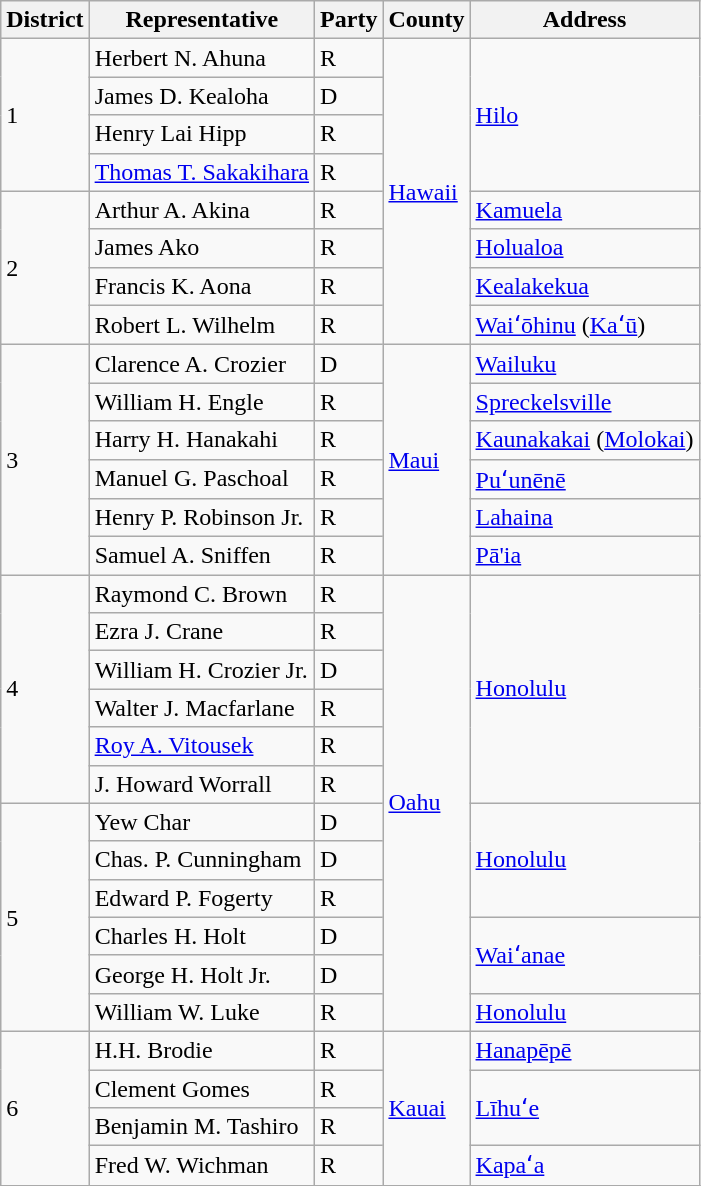<table class= "sortable wikitable">
<tr>
<th>District</th>
<th>Representative</th>
<th>Party</th>
<th>County</th>
<th>Address</th>
</tr>
<tr>
<td rowspan=4>1</td>
<td>Herbert N. Ahuna</td>
<td>R</td>
<td rowspan=8><a href='#'>Hawaii</a></td>
<td rowspan=4><a href='#'>Hilo</a></td>
</tr>
<tr>
<td>James D. Kealoha</td>
<td>D</td>
</tr>
<tr>
<td>Henry Lai Hipp</td>
<td>R</td>
</tr>
<tr>
<td><a href='#'>Thomas T. Sakakihara</a></td>
<td>R</td>
</tr>
<tr>
<td rowspan=4>2</td>
<td>Arthur A. Akina</td>
<td>R</td>
<td><a href='#'>Kamuela</a></td>
</tr>
<tr>
<td>James Ako</td>
<td>R</td>
<td><a href='#'>Holualoa</a></td>
</tr>
<tr>
<td>Francis K. Aona</td>
<td>R</td>
<td><a href='#'>Kealakekua</a></td>
</tr>
<tr>
<td>Robert L. Wilhelm</td>
<td>R</td>
<td><a href='#'>Waiʻōhinu</a> (<a href='#'>Kaʻū</a>)</td>
</tr>
<tr>
<td rowspan=6>3</td>
<td>Clarence A. Crozier</td>
<td>D</td>
<td rowspan=6><a href='#'>Maui</a></td>
<td><a href='#'>Wailuku</a></td>
</tr>
<tr>
<td>William H. Engle</td>
<td>R</td>
<td><a href='#'>Spreckelsville</a></td>
</tr>
<tr>
<td>Harry H. Hanakahi</td>
<td>R</td>
<td><a href='#'>Kaunakakai</a> (<a href='#'>Molokai</a>)</td>
</tr>
<tr>
<td>Manuel G. Paschoal</td>
<td>R</td>
<td><a href='#'>Puʻunēnē</a></td>
</tr>
<tr>
<td>Henry P. Robinson Jr.</td>
<td>R</td>
<td><a href='#'>Lahaina</a></td>
</tr>
<tr>
<td>Samuel A. Sniffen</td>
<td>R</td>
<td><a href='#'>Pā'ia</a></td>
</tr>
<tr>
<td rowspan=6>4</td>
<td>Raymond C. Brown</td>
<td>R</td>
<td rowspan=12><a href='#'>Oahu</a></td>
<td rowspan=6><a href='#'>Honolulu</a></td>
</tr>
<tr>
<td>Ezra J. Crane</td>
<td>R</td>
</tr>
<tr>
<td>William H. Crozier Jr.</td>
<td>D</td>
</tr>
<tr>
<td>Walter J. Macfarlane</td>
<td>R</td>
</tr>
<tr>
<td><a href='#'>Roy A. Vitousek</a></td>
<td>R</td>
</tr>
<tr>
<td>J. Howard Worrall</td>
<td>R</td>
</tr>
<tr>
<td rowspan=6>5</td>
<td>Yew Char</td>
<td>D</td>
<td rowspan=3><a href='#'>Honolulu</a></td>
</tr>
<tr>
<td>Chas. P. Cunningham</td>
<td>D</td>
</tr>
<tr>
<td>Edward P. Fogerty</td>
<td>R</td>
</tr>
<tr>
<td>Charles H. Holt</td>
<td>D</td>
<td rowspan=2><a href='#'>Waiʻanae</a></td>
</tr>
<tr>
<td>George H. Holt Jr.</td>
<td>D</td>
</tr>
<tr>
<td>William W. Luke</td>
<td>R</td>
<td><a href='#'>Honolulu</a></td>
</tr>
<tr>
<td rowspan=4>6</td>
<td>H.H. Brodie</td>
<td>R</td>
<td rowspan=4><a href='#'>Kauai</a></td>
<td><a href='#'>Hanapēpē</a></td>
</tr>
<tr>
<td>Clement Gomes</td>
<td>R</td>
<td rowspan=2><a href='#'>Līhuʻe</a></td>
</tr>
<tr>
<td>Benjamin M. Tashiro</td>
<td>R</td>
</tr>
<tr>
<td>Fred W. Wichman</td>
<td>R</td>
<td><a href='#'>Kapaʻa</a></td>
</tr>
<tr>
</tr>
</table>
